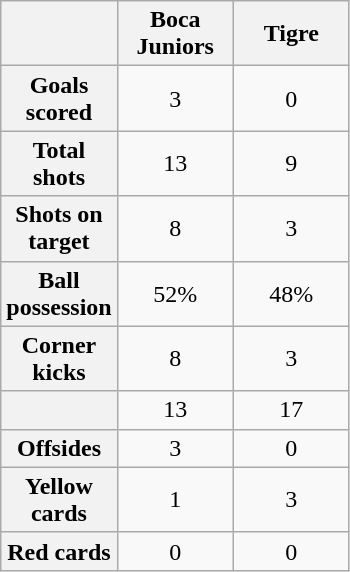<table class="wikitable" style="text-align:center">
<tr>
<th scope="col" style="width:70px"></th>
<th scope="col" style="width:70px">Boca Juniors</th>
<th scope="col" style="width:70px">Tigre</th>
</tr>
<tr>
<th scope=row>Goals scored</th>
<td>3</td>
<td>0</td>
</tr>
<tr>
<th scope=row>Total shots</th>
<td>13</td>
<td>9</td>
</tr>
<tr>
<th scope=row>Shots on target</th>
<td>8</td>
<td>3</td>
</tr>
<tr>
<th scope=row>Ball possession</th>
<td>52%</td>
<td>48%</td>
</tr>
<tr>
<th scope=row>Corner kicks</th>
<td>8</td>
<td>3</td>
</tr>
<tr>
<th scope=row></th>
<td>13</td>
<td>17</td>
</tr>
<tr>
<th scope=row>Offsides</th>
<td>3</td>
<td>0</td>
</tr>
<tr>
<th scope=row>Yellow cards</th>
<td>1</td>
<td>3</td>
</tr>
<tr>
<th scope=row>Red cards</th>
<td>0</td>
<td>0</td>
</tr>
</table>
